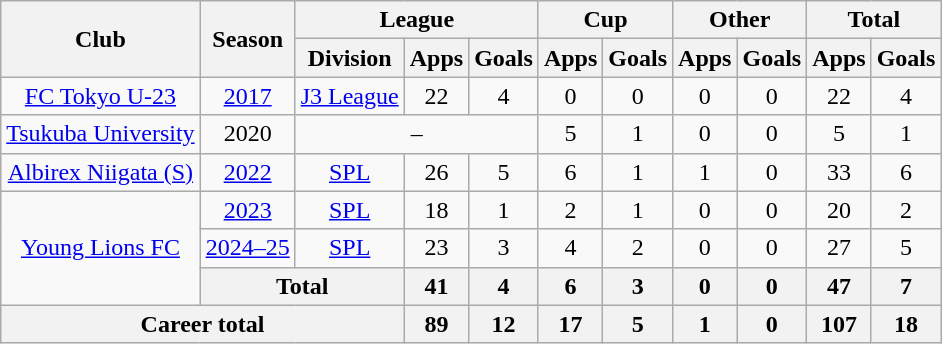<table class="wikitable" style="text-align: center">
<tr>
<th rowspan="2">Club</th>
<th rowspan="2">Season</th>
<th colspan="3">League</th>
<th colspan="2">Cup</th>
<th colspan="2">Other</th>
<th colspan="2">Total</th>
</tr>
<tr>
<th>Division</th>
<th>Apps</th>
<th>Goals</th>
<th>Apps</th>
<th>Goals</th>
<th>Apps</th>
<th>Goals</th>
<th>Apps</th>
<th>Goals</th>
</tr>
<tr>
<td><a href='#'>FC Tokyo U-23</a></td>
<td><a href='#'>2017</a></td>
<td><a href='#'>J3 League</a></td>
<td>22</td>
<td>4</td>
<td>0</td>
<td>0</td>
<td>0</td>
<td>0</td>
<td>22</td>
<td>4</td>
</tr>
<tr>
<td><a href='#'>Tsukuba University</a></td>
<td>2020</td>
<td colspan="3">–</td>
<td>5</td>
<td>1</td>
<td>0</td>
<td>0</td>
<td>5</td>
<td>1</td>
</tr>
<tr>
<td><a href='#'>Albirex Niigata (S)</a></td>
<td><a href='#'>2022</a></td>
<td><a href='#'>SPL</a></td>
<td>26</td>
<td>5</td>
<td>6</td>
<td>1</td>
<td>1</td>
<td>0</td>
<td>33</td>
<td>6</td>
</tr>
<tr>
<td rowspan="3"><a href='#'>Young Lions FC</a></td>
<td><a href='#'>2023</a></td>
<td><a href='#'>SPL</a></td>
<td>18</td>
<td>1</td>
<td>2</td>
<td>1</td>
<td>0</td>
<td>0</td>
<td>20</td>
<td>2</td>
</tr>
<tr>
<td><a href='#'>2024–25</a></td>
<td><a href='#'>SPL</a></td>
<td>23</td>
<td>3</td>
<td>4</td>
<td>2</td>
<td>0</td>
<td>0</td>
<td>27</td>
<td>5</td>
</tr>
<tr>
<th colspan="2">Total</th>
<th>41</th>
<th>4</th>
<th>6</th>
<th>3</th>
<th>0</th>
<th>0</th>
<th>47</th>
<th>7</th>
</tr>
<tr>
<th colspan=3>Career total</th>
<th>89</th>
<th>12</th>
<th>17</th>
<th>5</th>
<th>1</th>
<th>0</th>
<th>107</th>
<th>18</th>
</tr>
</table>
